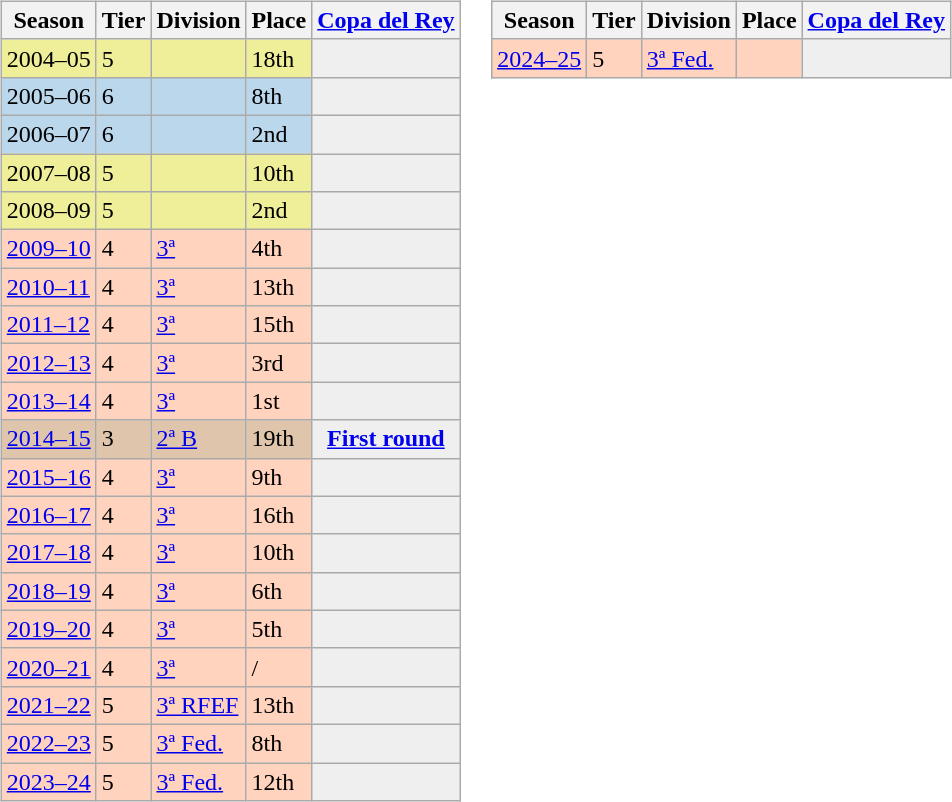<table>
<tr>
<td valign="top" width=0%><br><table class="wikitable">
<tr style="background:#f0f6fa;">
<th>Season</th>
<th>Tier</th>
<th>Division</th>
<th>Place</th>
<th><a href='#'>Copa del Rey</a></th>
</tr>
<tr>
<td style="background:#EFEF99;">2004–05</td>
<td style="background:#EFEF99;">5</td>
<td style="background:#EFEF99;"></td>
<td style="background:#EFEF99;">18th</td>
<th style="background:#efefef;"></th>
</tr>
<tr>
<td style="background:#BBD7EC;">2005–06</td>
<td style="background:#BBD7EC;">6</td>
<td style="background:#BBD7EC;"></td>
<td style="background:#BBD7EC;">8th</td>
<th style="background:#efefef;"></th>
</tr>
<tr>
<td style="background:#BBD7EC;">2006–07</td>
<td style="background:#BBD7EC;">6</td>
<td style="background:#BBD7EC;"></td>
<td style="background:#BBD7EC;">2nd</td>
<th style="background:#efefef;"></th>
</tr>
<tr>
<td style="background:#EFEF99;">2007–08</td>
<td style="background:#EFEF99;">5</td>
<td style="background:#EFEF99;"></td>
<td style="background:#EFEF99;">10th</td>
<th style="background:#efefef;"></th>
</tr>
<tr>
<td style="background:#EFEF99;">2008–09</td>
<td style="background:#EFEF99;">5</td>
<td style="background:#EFEF99;"></td>
<td style="background:#EFEF99;">2nd</td>
<th style="background:#efefef;"></th>
</tr>
<tr>
<td style="background:#FFD3BD;"><a href='#'>2009–10</a></td>
<td style="background:#FFD3BD;">4</td>
<td style="background:#FFD3BD;"><a href='#'>3ª</a></td>
<td style="background:#FFD3BD;">4th</td>
<td style="background:#efefef;"></td>
</tr>
<tr>
<td style="background:#FFD3BD;"><a href='#'>2010–11</a></td>
<td style="background:#FFD3BD;">4</td>
<td style="background:#FFD3BD;"><a href='#'>3ª</a></td>
<td style="background:#FFD3BD;">13th</td>
<td style="background:#efefef;"></td>
</tr>
<tr>
<td style="background:#FFD3BD;"><a href='#'>2011–12</a></td>
<td style="background:#FFD3BD;">4</td>
<td style="background:#FFD3BD;"><a href='#'>3ª</a></td>
<td style="background:#FFD3BD;">15th</td>
<td style="background:#efefef;"></td>
</tr>
<tr>
<td style="background:#FFD3BD;"><a href='#'>2012–13</a></td>
<td style="background:#FFD3BD;">4</td>
<td style="background:#FFD3BD;"><a href='#'>3ª</a></td>
<td style="background:#FFD3BD;">3rd</td>
<td style="background:#efefef;"></td>
</tr>
<tr>
<td style="background:#FFD3BD;"><a href='#'>2013–14</a></td>
<td style="background:#FFD3BD;">4</td>
<td style="background:#FFD3BD;"><a href='#'>3ª</a></td>
<td style="background:#FFD3BD;">1st</td>
<td style="background:#efefef;"></td>
</tr>
<tr>
<td style="background:#DEC5AB;"><a href='#'>2014–15</a></td>
<td style="background:#DEC5AB;">3</td>
<td style="background:#DEC5AB;"><a href='#'>2ª B</a></td>
<td style="background:#DEC5AB;">19th</td>
<th style="background:#efefef;"><a href='#'>First round</a></th>
</tr>
<tr>
<td style="background:#FFD3BD;"><a href='#'>2015–16</a></td>
<td style="background:#FFD3BD;">4</td>
<td style="background:#FFD3BD;"><a href='#'>3ª</a></td>
<td style="background:#FFD3BD;">9th</td>
<td style="background:#efefef;"></td>
</tr>
<tr>
<td style="background:#FFD3BD;"><a href='#'>2016–17</a></td>
<td style="background:#FFD3BD;">4</td>
<td style="background:#FFD3BD;"><a href='#'>3ª</a></td>
<td style="background:#FFD3BD;">16th</td>
<td style="background:#efefef;"></td>
</tr>
<tr>
<td style="background:#FFD3BD;"><a href='#'>2017–18</a></td>
<td style="background:#FFD3BD;">4</td>
<td style="background:#FFD3BD;"><a href='#'>3ª</a></td>
<td style="background:#FFD3BD;">10th</td>
<td style="background:#efefef;"></td>
</tr>
<tr>
<td style="background:#FFD3BD;"><a href='#'>2018–19</a></td>
<td style="background:#FFD3BD;">4</td>
<td style="background:#FFD3BD;"><a href='#'>3ª</a></td>
<td style="background:#FFD3BD;">6th</td>
<td style="background:#efefef;"></td>
</tr>
<tr>
<td style="background:#FFD3BD;"><a href='#'>2019–20</a></td>
<td style="background:#FFD3BD;">4</td>
<td style="background:#FFD3BD;"><a href='#'>3ª</a></td>
<td style="background:#FFD3BD;">5th</td>
<td style="background:#efefef;"></td>
</tr>
<tr>
<td style="background:#FFD3BD;"><a href='#'>2020–21</a></td>
<td style="background:#FFD3BD;">4</td>
<td style="background:#FFD3BD;"><a href='#'>3ª</a></td>
<td style="background:#FFD3BD;"> / </td>
<th style="background:#efefef;"></th>
</tr>
<tr>
<td style="background:#FFD3BD;"><a href='#'>2021–22</a></td>
<td style="background:#FFD3BD;">5</td>
<td style="background:#FFD3BD;"><a href='#'>3ª RFEF</a></td>
<td style="background:#FFD3BD;">13th</td>
<th style="background:#efefef;"></th>
</tr>
<tr>
<td style="background:#FFD3BD;"><a href='#'>2022–23</a></td>
<td style="background:#FFD3BD;">5</td>
<td style="background:#FFD3BD;"><a href='#'>3ª Fed.</a></td>
<td style="background:#FFD3BD;">8th</td>
<th style="background:#efefef;"></th>
</tr>
<tr>
<td style="background:#FFD3BD;"><a href='#'>2023–24</a></td>
<td style="background:#FFD3BD;">5</td>
<td style="background:#FFD3BD;"><a href='#'>3ª Fed.</a></td>
<td style="background:#FFD3BD;">12th</td>
<th style="background:#efefef;"></th>
</tr>
</table>
</td>
<td valign="top" width=0%><br><table class="wikitable">
<tr style="background:#f0f6fa;">
<th>Season</th>
<th>Tier</th>
<th>Division</th>
<th>Place</th>
<th><a href='#'>Copa del Rey</a></th>
</tr>
<tr>
<td style="background:#FFD3BD;"><a href='#'>2024–25</a></td>
<td style="background:#FFD3BD;">5</td>
<td style="background:#FFD3BD;"><a href='#'>3ª Fed.</a></td>
<td style="background:#FFD3BD;"></td>
<th style="background:#efefef;"></th>
</tr>
</table>
</td>
</tr>
</table>
